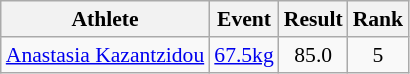<table class=wikitable style="font-size:90%">
<tr>
<th>Athlete</th>
<th>Event</th>
<th>Result</th>
<th>Rank</th>
</tr>
<tr>
<td><a href='#'>Anastasia Kazantzidou</a></td>
<td><a href='#'>67.5kg</a></td>
<td style="text-align:center;">85.0</td>
<td style="text-align:center;">5</td>
</tr>
</table>
